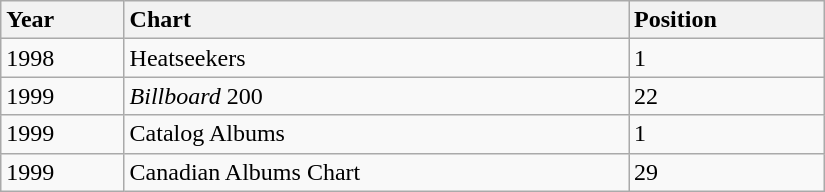<table class="wikitable" style="width:550px;">
<tr>
<th style="text-align:left; vertical-align:top;">Year</th>
<th style="text-align:left; vertical-align:top;">Chart</th>
<th style="text-align:left; vertical-align:top;">Position</th>
</tr>
<tr style="text-align:left; vertical-align:top;">
<td>1998</td>
<td>Heatseekers</td>
<td>1</td>
</tr>
<tr style="text-align:left; vertical-align:top;">
<td>1999</td>
<td><em>Billboard</em> 200</td>
<td>22</td>
</tr>
<tr>
<td style="text-align:left; vertical-align:top;">1999</td>
<td style="text-align:left; vertical-align:top;">Catalog Albums</td>
<td style="text-align:left; vertical-align:top;">1</td>
</tr>
<tr>
<td style="text-align:left; vertical-align:top;">1999</td>
<td style="text-align:left; vertical-align:top;">Canadian Albums Chart</td>
<td style="text-align:left; vertical-align:top;">29</td>
</tr>
</table>
